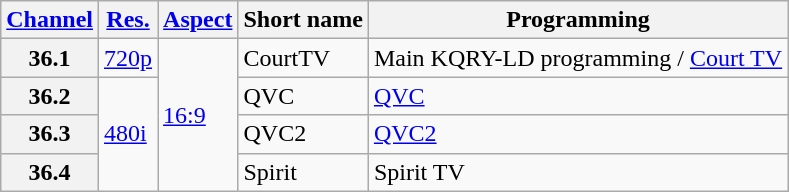<table class="wikitable">
<tr>
<th><a href='#'>Channel</a></th>
<th><a href='#'>Res.</a></th>
<th><a href='#'>Aspect</a></th>
<th>Short name</th>
<th>Programming</th>
</tr>
<tr>
<th scope = "row">36.1</th>
<td><a href='#'>720p</a></td>
<td rowspan=4><a href='#'>16:9</a></td>
<td>CourtTV</td>
<td>Main KQRY-LD programming / <a href='#'>Court TV</a></td>
</tr>
<tr>
<th scope = "row">36.2</th>
<td rowspan=3><a href='#'>480i</a></td>
<td>QVC</td>
<td><a href='#'>QVC</a></td>
</tr>
<tr>
<th scope = "row">36.3</th>
<td>QVC2</td>
<td><a href='#'>QVC2</a></td>
</tr>
<tr>
<th scope = "row">36.4</th>
<td>Spirit</td>
<td>Spirit TV</td>
</tr>
</table>
